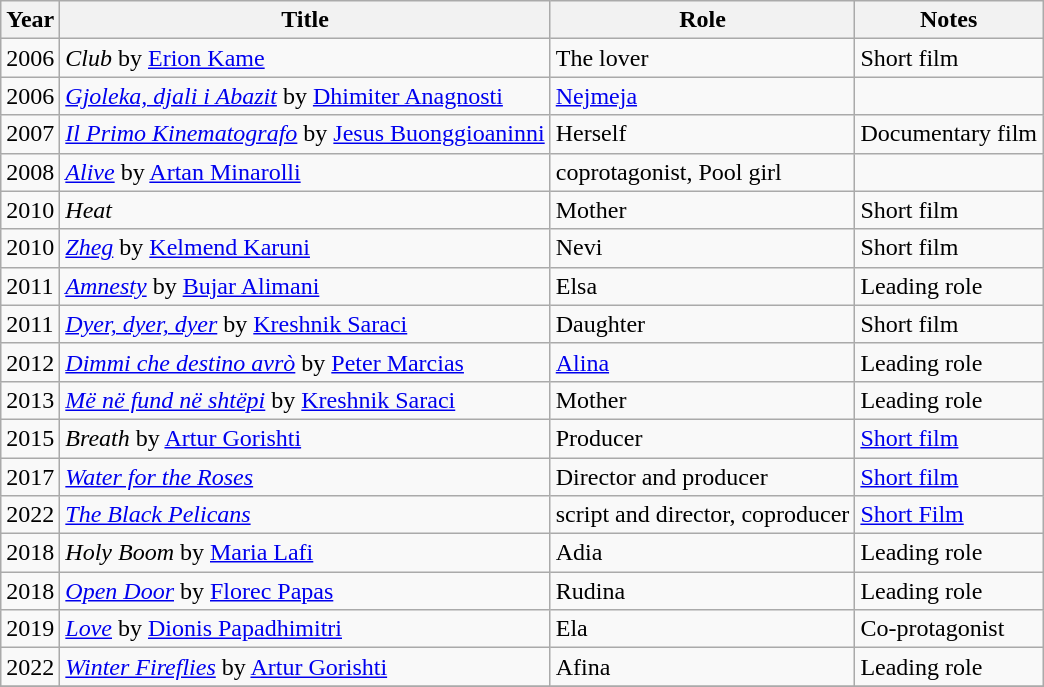<table class="wikitable sortable">
<tr>
<th>Year</th>
<th>Title</th>
<th>Role</th>
<th class="unsortable">Notes</th>
</tr>
<tr>
<td>2006</td>
<td><em>Club</em> by <a href='#'>Erion Kame</a></td>
<td>The lover</td>
<td>Short film</td>
</tr>
<tr>
<td>2006</td>
<td><em><a href='#'>Gjoleka, djali i Abazit</a></em> by <a href='#'>Dhimiter Anagnosti</a></td>
<td><a href='#'>Nejmeja</a></td>
<td></td>
</tr>
<tr>
<td>2007</td>
<td><em><a href='#'>Il Primo Kinematografo</a></em> by <a href='#'>Jesus Buonggioaninni</a></td>
<td>Herself</td>
<td>Documentary film</td>
</tr>
<tr>
<td>2008</td>
<td><em><a href='#'>Alive</a></em> by <a href='#'>Artan Minarolli</a></td>
<td>coprotagonist, Pool girl</td>
<td></td>
</tr>
<tr>
<td>2010</td>
<td><em>Heat</em></td>
<td>Mother</td>
<td>Short film</td>
</tr>
<tr>
<td>2010</td>
<td><em><a href='#'>Zheg</a></em> by <a href='#'>Kelmend Karuni</a></td>
<td>Nevi</td>
<td>Short film</td>
</tr>
<tr>
<td>2011</td>
<td><em><a href='#'>Amnesty</a></em> by <a href='#'>Bujar Alimani</a></td>
<td>Elsa</td>
<td>Leading role</td>
</tr>
<tr>
<td>2011</td>
<td><em><a href='#'>Dyer, dyer, dyer</a></em> by <a href='#'>Kreshnik Saraci</a></td>
<td>Daughter</td>
<td>Short film</td>
</tr>
<tr>
<td>2012</td>
<td><em><a href='#'>Dimmi che destino avrò</a></em> by <a href='#'>Peter Marcias</a></td>
<td><a href='#'>Alina</a></td>
<td>Leading role</td>
</tr>
<tr>
<td>2013</td>
<td><em><a href='#'>Më në fund në shtëpi</a></em> by <a href='#'>Kreshnik Saraci</a></td>
<td>Mother</td>
<td>Leading role</td>
</tr>
<tr>
<td>2015</td>
<td><em>Breath</em> by <a href='#'>Artur Gorishti</a></td>
<td>Producer</td>
<td><a href='#'>Short film</a></td>
</tr>
<tr>
<td>2017</td>
<td><em><a href='#'>Water for the Roses</a></em></td>
<td>Director and producer</td>
<td><a href='#'>Short film</a></td>
</tr>
<tr>
<td>2022</td>
<td><em><a href='#'>The Black Pelicans</a></em></td>
<td>script and director, coproducer</td>
<td><a href='#'>Short Film</a></td>
</tr>
<tr>
<td>2018</td>
<td><em>Holy Boom</em> by <a href='#'>Maria Lafi</a></td>
<td>Adia</td>
<td>Leading role</td>
</tr>
<tr>
<td>2018</td>
<td><em><a href='#'>Open Door</a></em> by <a href='#'>Florec Papas</a></td>
<td>Rudina</td>
<td>Leading role</td>
</tr>
<tr>
<td>2019</td>
<td><em><a href='#'>Love</a></em> by <a href='#'>Dionis Papadhimitri</a></td>
<td>Ela</td>
<td>Co-protagonist</td>
</tr>
<tr>
<td>2022</td>
<td><em><a href='#'>Winter Fireflies</a></em> by <a href='#'>Artur Gorishti</a></td>
<td>Afina</td>
<td>Leading role</td>
</tr>
<tr>
</tr>
</table>
